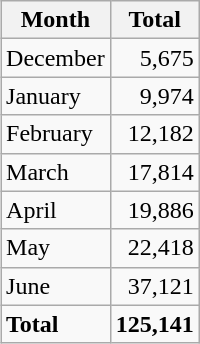<table class="wikitable" align=right style="margin:0 0 1em 1em">
<tr>
<th>Month</th>
<th>Total</th>
</tr>
<tr>
<td>December</td>
<td align="right">5,675</td>
</tr>
<tr>
<td>January</td>
<td align="right">9,974</td>
</tr>
<tr>
<td>February</td>
<td align="right">12,182</td>
</tr>
<tr>
<td>March</td>
<td align="right">17,814</td>
</tr>
<tr>
<td>April</td>
<td align="right">19,886</td>
</tr>
<tr>
<td>May</td>
<td align="right">22,418</td>
</tr>
<tr>
<td>June</td>
<td align="right">37,121</td>
</tr>
<tr>
<td><strong>Total</strong></td>
<td align="right"><strong>125,141</strong></td>
</tr>
</table>
